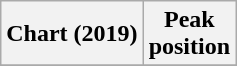<table class="wikitable sortable plainrowheaders" style="text-align:center">
<tr>
<th scope="col" rowspan=1>Chart (2019)</th>
<th scope="col">Peak<br>position</th>
</tr>
<tr>
</tr>
</table>
